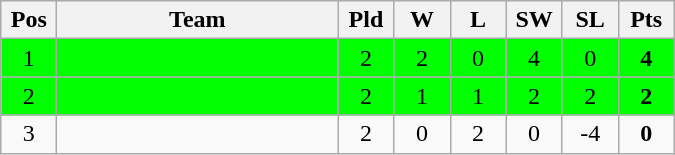<table class="wikitable" style="text-align: center;">
<tr>
<th width="30">Pos</th>
<th width="180">Team</th>
<th width="30">Pld</th>
<th width="30">W</th>
<th width="30">L</th>
<th width="30">SW</th>
<th width="30">SL</th>
<th width="30">Pts</th>
</tr>
<tr bgcolor=#00FF00>
<td>1</td>
<td align="left"></td>
<td>2</td>
<td>2</td>
<td>0</td>
<td>4</td>
<td>0</td>
<td><strong>4</strong></td>
</tr>
<tr bgcolor=#00FF00>
<td>2</td>
<td align="left"></td>
<td>2</td>
<td>1</td>
<td>1</td>
<td>2</td>
<td>2</td>
<td><strong>2</strong></td>
</tr>
<tr a>
<td>3</td>
<td align="left"></td>
<td>2</td>
<td>0</td>
<td>2</td>
<td>0</td>
<td>-4</td>
<td><strong>0</strong></td>
</tr>
</table>
